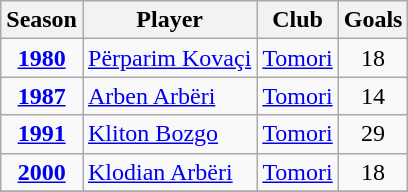<table class="wikitable" style="text-align:center">
<tr>
<th>Season</th>
<th>Player</th>
<th>Club</th>
<th>Goals</th>
</tr>
<tr>
<td><strong><a href='#'>1980</a></strong></td>
<td align="left"> <a href='#'>Përparim Kovaçi</a></td>
<td align="left"><a href='#'>Tomori</a></td>
<td>18</td>
</tr>
<tr>
<td><strong><a href='#'>1987</a></strong></td>
<td align="left"> <a href='#'>Arben Arbëri</a></td>
<td align="left"><a href='#'>Tomori</a></td>
<td>14</td>
</tr>
<tr>
<td><strong><a href='#'>1991</a></strong></td>
<td align="left"> <a href='#'>Kliton Bozgo</a></td>
<td align="left"><a href='#'>Tomori</a></td>
<td>29</td>
</tr>
<tr>
<td><strong><a href='#'>2000</a></strong></td>
<td align="left"> <a href='#'>Klodian Arbëri</a></td>
<td align="left"><a href='#'>Tomori</a></td>
<td>18</td>
</tr>
<tr>
</tr>
</table>
